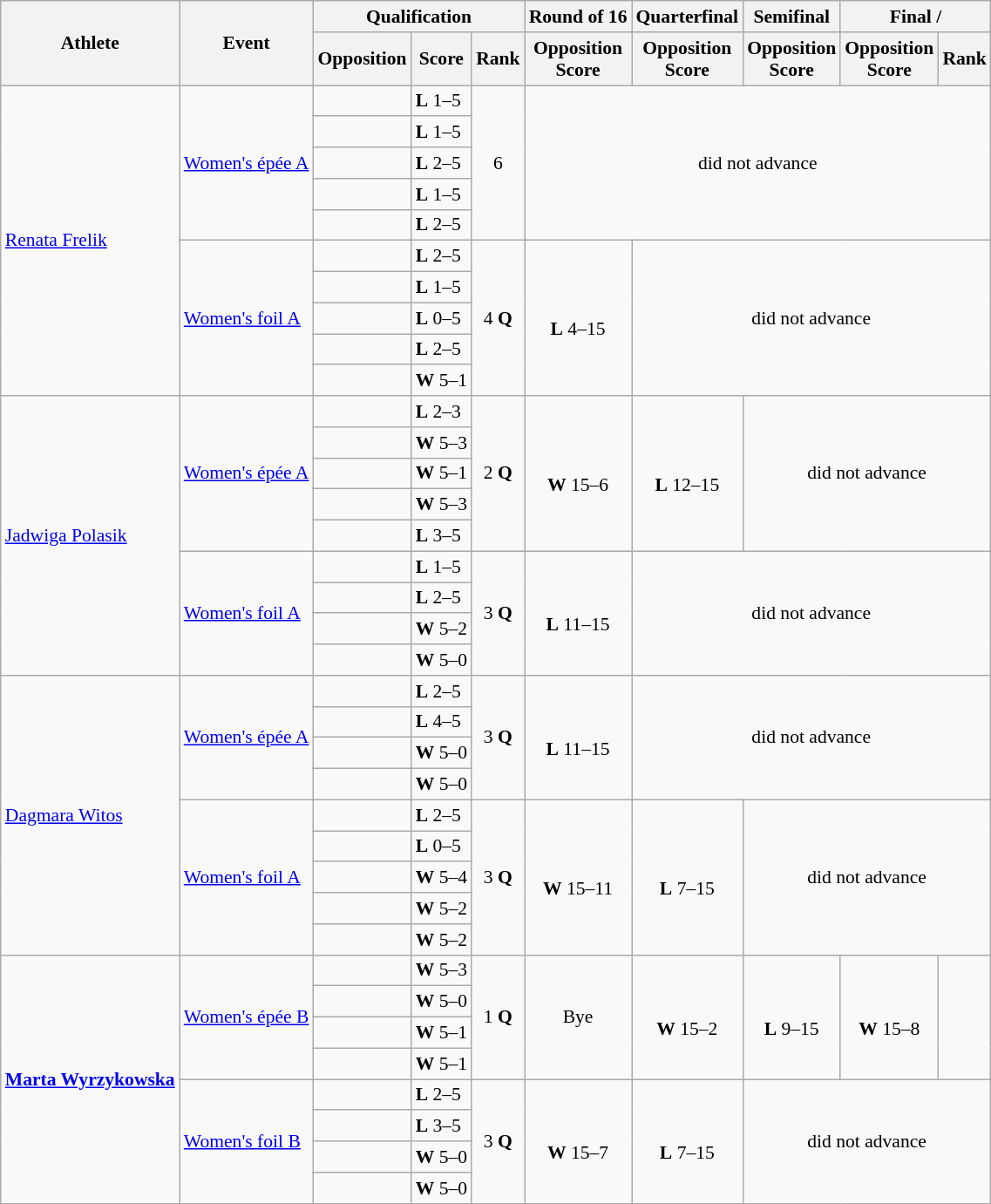<table class=wikitable style="font-size:90%">
<tr>
<th rowspan="2">Athlete</th>
<th rowspan="2">Event</th>
<th colspan="3">Qualification</th>
<th>Round of 16</th>
<th>Quarterfinal</th>
<th>Semifinal</th>
<th colspan="2">Final / </th>
</tr>
<tr>
<th>Opposition</th>
<th>Score</th>
<th>Rank</th>
<th>Opposition<br>Score</th>
<th>Opposition<br>Score</th>
<th>Opposition<br>Score</th>
<th>Opposition<br>Score</th>
<th>Rank</th>
</tr>
<tr>
<td rowspan=10><a href='#'>Renata Frelik</a></td>
<td rowspan=5><a href='#'>Women's épée A</a></td>
<td></td>
<td><strong>L</strong> 1–5</td>
<td align="center" rowspan=5>6</td>
<td align="center" rowspan=5 colspan=5>did not advance</td>
</tr>
<tr>
<td></td>
<td><strong>L</strong> 1–5</td>
</tr>
<tr>
<td></td>
<td><strong>L</strong> 2–5</td>
</tr>
<tr>
<td></td>
<td><strong>L</strong> 1–5</td>
</tr>
<tr>
<td></td>
<td><strong>L</strong> 2–5</td>
</tr>
<tr>
<td rowspan=5><a href='#'>Women's foil A</a></td>
<td></td>
<td><strong>L</strong> 2–5</td>
<td align="center" rowspan=5>4 <strong>Q</strong></td>
<td align="center" rowspan=5><br><strong>L</strong> 4–15</td>
<td align="center" rowspan=5 colspan=4>did not advance</td>
</tr>
<tr>
<td></td>
<td><strong>L</strong> 1–5</td>
</tr>
<tr>
<td></td>
<td><strong>L</strong> 0–5</td>
</tr>
<tr>
<td></td>
<td><strong>L</strong> 2–5</td>
</tr>
<tr>
<td></td>
<td><strong>W</strong> 5–1</td>
</tr>
<tr>
<td rowspan=9><a href='#'>Jadwiga Polasik</a></td>
<td rowspan=5><a href='#'>Women's épée A</a></td>
<td></td>
<td><strong>L</strong> 2–3</td>
<td align="center" rowspan=5>2 <strong>Q</strong></td>
<td align="center" rowspan=5><br><strong>W</strong> 15–6</td>
<td align="center" rowspan=5><br><strong>L</strong> 12–15</td>
<td align="center" rowspan=5 colspan=3>did not advance</td>
</tr>
<tr>
<td></td>
<td><strong>W</strong> 5–3</td>
</tr>
<tr>
<td></td>
<td><strong>W</strong> 5–1</td>
</tr>
<tr>
<td></td>
<td><strong>W</strong> 5–3</td>
</tr>
<tr>
<td></td>
<td><strong>L</strong> 3–5</td>
</tr>
<tr>
<td rowspan=4><a href='#'>Women's foil A</a></td>
<td></td>
<td><strong>L</strong> 1–5</td>
<td align="center" rowspan=4>3 <strong>Q</strong></td>
<td align="center" rowspan=4><br><strong>L</strong> 11–15</td>
<td align="center" rowspan=4 colspan=4>did not advance</td>
</tr>
<tr>
<td></td>
<td><strong>L</strong> 2–5</td>
</tr>
<tr>
<td></td>
<td><strong>W</strong> 5–2</td>
</tr>
<tr>
<td></td>
<td><strong>W</strong> 5–0</td>
</tr>
<tr>
<td rowspan=9><a href='#'>Dagmara Witos</a></td>
<td rowspan=4><a href='#'>Women's épée A</a></td>
<td></td>
<td><strong>L</strong> 2–5</td>
<td align="center" rowspan=4>3 <strong>Q</strong></td>
<td align="center" rowspan=4><br><strong>L</strong> 11–15</td>
<td align="center" rowspan=4 colspan=4>did not advance</td>
</tr>
<tr>
<td></td>
<td><strong>L</strong> 4–5</td>
</tr>
<tr>
<td></td>
<td><strong>W</strong> 5–0</td>
</tr>
<tr>
<td></td>
<td><strong>W</strong> 5–0</td>
</tr>
<tr>
<td rowspan=5><a href='#'>Women's foil A</a></td>
<td></td>
<td><strong>L</strong> 2–5</td>
<td align="center" rowspan=5>3 <strong>Q</strong></td>
<td align="center" rowspan=5><br><strong>W</strong> 15–11</td>
<td align="center" rowspan=5><br><strong>L</strong> 7–15</td>
<td align="center" rowspan=5 colspan=3>did not advance</td>
</tr>
<tr>
<td></td>
<td><strong>L</strong> 0–5</td>
</tr>
<tr>
<td></td>
<td><strong>W</strong> 5–4</td>
</tr>
<tr>
<td></td>
<td><strong>W</strong> 5–2</td>
</tr>
<tr>
<td></td>
<td><strong>W</strong> 5–2</td>
</tr>
<tr>
<td rowspan=8><strong><a href='#'>Marta Wyrzykowska</a></strong></td>
<td rowspan=4><a href='#'>Women's épée B</a></td>
<td></td>
<td><strong>W</strong> 5–3</td>
<td align="center" rowspan=4>1 <strong>Q</strong></td>
<td align="center" rowspan=4>Bye</td>
<td align="center" rowspan=4><br><strong>W</strong> 15–2</td>
<td align="center" rowspan=4><br><strong>L</strong> 9–15</td>
<td align="center" rowspan=4><br><strong>W</strong> 15–8</td>
<td align="center" rowspan=4></td>
</tr>
<tr>
<td></td>
<td><strong>W</strong> 5–0</td>
</tr>
<tr>
<td></td>
<td><strong>W</strong> 5–1</td>
</tr>
<tr>
<td></td>
<td><strong>W</strong> 5–1</td>
</tr>
<tr>
<td rowspan=4><a href='#'>Women's foil B</a></td>
<td></td>
<td><strong>L</strong> 2–5</td>
<td align="center" rowspan=4>3 <strong>Q</strong></td>
<td align="center" rowspan=4><br><strong>W</strong> 15–7</td>
<td align="center" rowspan=4><br><strong>L</strong> 7–15</td>
<td align="center" rowspan=4 colspan=3>did not advance</td>
</tr>
<tr>
<td></td>
<td><strong>L</strong> 3–5</td>
</tr>
<tr>
<td></td>
<td><strong>W</strong> 5–0</td>
</tr>
<tr>
<td></td>
<td><strong>W</strong> 5–0</td>
</tr>
</table>
